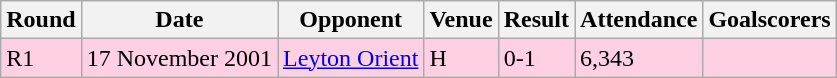<table class="wikitable">
<tr>
<th>Round</th>
<th>Date</th>
<th>Opponent</th>
<th>Venue</th>
<th>Result</th>
<th>Attendance</th>
<th>Goalscorers</th>
</tr>
<tr style="background-color: #ffd0e3;">
<td>R1</td>
<td>17 November 2001</td>
<td><a href='#'>Leyton Orient</a></td>
<td>H</td>
<td>0-1</td>
<td>6,343</td>
<td></td>
</tr>
</table>
